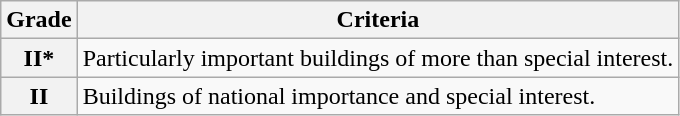<table class="wikitable" border="1">
<tr>
<th>Grade</th>
<th>Criteria</th>
</tr>
<tr>
<th>II*</th>
<td>Particularly important buildings of more than special interest.</td>
</tr>
<tr>
<th>II</th>
<td>Buildings of national importance and special interest.</td>
</tr>
</table>
